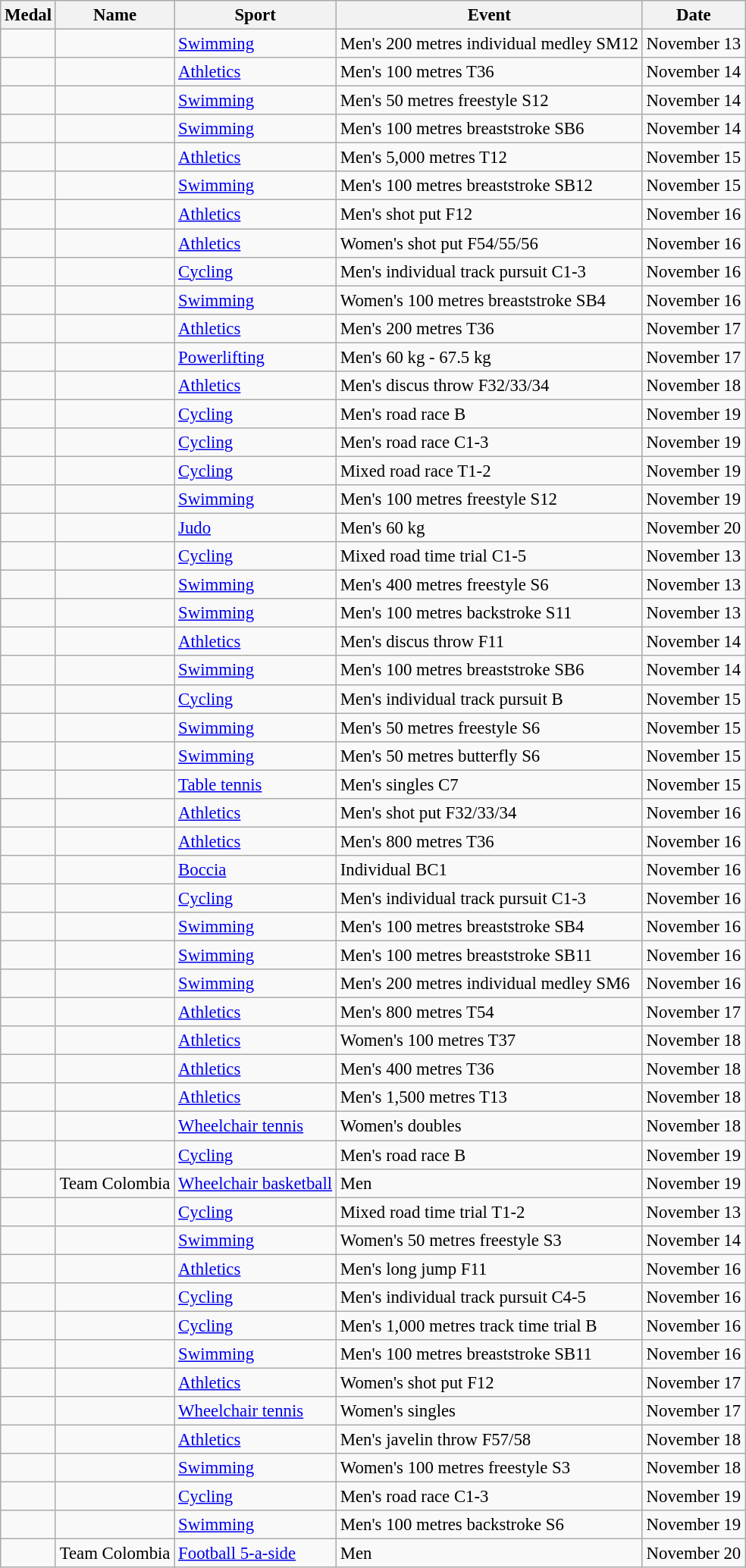<table class="wikitable sortable" border="1" style="font-size:95%">
<tr>
<th>Medal</th>
<th>Name</th>
<th>Sport</th>
<th>Event</th>
<th>Date</th>
</tr>
<tr>
<td></td>
<td></td>
<td><a href='#'>Swimming</a></td>
<td>Men's 200 metres individual medley SM12</td>
<td>November 13</td>
</tr>
<tr>
<td></td>
<td></td>
<td><a href='#'>Athletics</a></td>
<td>Men's 100 metres T36</td>
<td>November 14</td>
</tr>
<tr>
<td></td>
<td></td>
<td><a href='#'>Swimming</a></td>
<td>Men's 50 metres freestyle S12</td>
<td>November 14</td>
</tr>
<tr>
<td></td>
<td></td>
<td><a href='#'>Swimming</a></td>
<td>Men's 100 metres breaststroke SB6</td>
<td>November 14</td>
</tr>
<tr>
<td></td>
<td></td>
<td><a href='#'>Athletics</a></td>
<td>Men's 5,000 metres T12</td>
<td>November 15</td>
</tr>
<tr>
<td></td>
<td></td>
<td><a href='#'>Swimming</a></td>
<td>Men's 100 metres breaststroke SB12</td>
<td>November 15</td>
</tr>
<tr>
<td></td>
<td></td>
<td><a href='#'>Athletics</a></td>
<td>Men's shot put F12</td>
<td>November 16</td>
</tr>
<tr>
<td></td>
<td></td>
<td><a href='#'>Athletics</a></td>
<td>Women's shot put F54/55/56</td>
<td>November 16</td>
</tr>
<tr>
<td></td>
<td></td>
<td><a href='#'>Cycling</a></td>
<td>Men's individual track pursuit C1-3</td>
<td>November 16</td>
</tr>
<tr>
<td></td>
<td></td>
<td><a href='#'>Swimming</a></td>
<td>Women's 100 metres breaststroke SB4</td>
<td>November 16</td>
</tr>
<tr>
<td></td>
<td></td>
<td><a href='#'>Athletics</a></td>
<td>Men's 200 metres T36</td>
<td>November 17</td>
</tr>
<tr>
<td></td>
<td></td>
<td><a href='#'>Powerlifting</a></td>
<td>Men's 60 kg - 67.5 kg</td>
<td>November 17</td>
</tr>
<tr>
<td></td>
<td></td>
<td><a href='#'>Athletics</a></td>
<td>Men's discus throw F32/33/34</td>
<td>November 18</td>
</tr>
<tr>
<td></td>
<td><br></td>
<td><a href='#'>Cycling</a></td>
<td>Men's road race B</td>
<td>November 19</td>
</tr>
<tr>
<td></td>
<td></td>
<td><a href='#'>Cycling</a></td>
<td>Men's road race C1-3</td>
<td>November 19</td>
</tr>
<tr>
<td></td>
<td></td>
<td><a href='#'>Cycling</a></td>
<td>Mixed road race T1-2</td>
<td>November 19</td>
</tr>
<tr>
<td></td>
<td></td>
<td><a href='#'>Swimming</a></td>
<td>Men's 100 metres freestyle S12</td>
<td>November 19</td>
</tr>
<tr>
<td></td>
<td></td>
<td><a href='#'>Judo</a></td>
<td>Men's 60 kg</td>
<td>November 20</td>
</tr>
<tr>
<td></td>
<td></td>
<td><a href='#'>Cycling</a></td>
<td>Mixed road time trial C1-5</td>
<td>November 13</td>
</tr>
<tr>
<td></td>
<td></td>
<td><a href='#'>Swimming</a></td>
<td>Men's 400 metres freestyle S6</td>
<td>November 13</td>
</tr>
<tr>
<td></td>
<td></td>
<td><a href='#'>Swimming</a></td>
<td>Men's 100 metres backstroke S11</td>
<td>November 13</td>
</tr>
<tr>
<td></td>
<td></td>
<td><a href='#'>Athletics</a></td>
<td>Men's discus throw F11</td>
<td>November 14</td>
</tr>
<tr>
<td></td>
<td></td>
<td><a href='#'>Swimming</a></td>
<td>Men's 100 metres breaststroke SB6</td>
<td>November 14</td>
</tr>
<tr>
<td></td>
<td><br></td>
<td><a href='#'>Cycling</a></td>
<td>Men's individual track pursuit B</td>
<td>November 15</td>
</tr>
<tr>
<td></td>
<td></td>
<td><a href='#'>Swimming</a></td>
<td>Men's 50 metres freestyle S6</td>
<td>November 15</td>
</tr>
<tr>
<td></td>
<td></td>
<td><a href='#'>Swimming</a></td>
<td>Men's 50 metres butterfly S6</td>
<td>November 15</td>
</tr>
<tr>
<td></td>
<td></td>
<td><a href='#'>Table tennis</a></td>
<td>Men's singles C7</td>
<td>November 15</td>
</tr>
<tr>
<td></td>
<td></td>
<td><a href='#'>Athletics</a></td>
<td>Men's shot put F32/33/34</td>
<td>November 16</td>
</tr>
<tr>
<td></td>
<td></td>
<td><a href='#'>Athletics</a></td>
<td>Men's 800 metres T36</td>
<td>November 16</td>
</tr>
<tr>
<td></td>
<td></td>
<td><a href='#'>Boccia</a></td>
<td>Individual BC1</td>
<td>November 16</td>
</tr>
<tr>
<td></td>
<td></td>
<td><a href='#'>Cycling</a></td>
<td>Men's individual track pursuit C1-3</td>
<td>November 16</td>
</tr>
<tr>
<td></td>
<td></td>
<td><a href='#'>Swimming</a></td>
<td>Men's 100 metres breaststroke SB4</td>
<td>November 16</td>
</tr>
<tr>
<td></td>
<td></td>
<td><a href='#'>Swimming</a></td>
<td>Men's 100 metres breaststroke SB11</td>
<td>November 16</td>
</tr>
<tr>
<td></td>
<td></td>
<td><a href='#'>Swimming</a></td>
<td>Men's 200 metres individual medley SM6</td>
<td>November 16</td>
</tr>
<tr>
<td></td>
<td></td>
<td><a href='#'>Athletics</a></td>
<td>Men's 800 metres T54</td>
<td>November 17</td>
</tr>
<tr>
<td></td>
<td></td>
<td><a href='#'>Athletics</a></td>
<td>Women's 100 metres T37</td>
<td>November 18</td>
</tr>
<tr>
<td></td>
<td></td>
<td><a href='#'>Athletics</a></td>
<td>Men's 400 metres T36</td>
<td>November 18</td>
</tr>
<tr>
<td></td>
<td></td>
<td><a href='#'>Athletics</a></td>
<td>Men's 1,500 metres T13</td>
<td>November 18</td>
</tr>
<tr>
<td></td>
<td><br></td>
<td><a href='#'>Wheelchair tennis</a></td>
<td>Women's doubles</td>
<td>November 18</td>
</tr>
<tr>
<td></td>
<td><br></td>
<td><a href='#'>Cycling</a></td>
<td>Men's road race B</td>
<td>November 19</td>
</tr>
<tr>
<td></td>
<td>Team Colombia</td>
<td><a href='#'>Wheelchair basketball</a></td>
<td>Men</td>
<td>November 19</td>
</tr>
<tr>
<td></td>
<td></td>
<td><a href='#'>Cycling</a></td>
<td>Mixed road time trial T1-2</td>
<td>November 13</td>
</tr>
<tr>
<td></td>
<td></td>
<td><a href='#'>Swimming</a></td>
<td>Women's 50 metres freestyle S3</td>
<td>November 14</td>
</tr>
<tr>
<td></td>
<td></td>
<td><a href='#'>Athletics</a></td>
<td>Men's long jump F11</td>
<td>November 16</td>
</tr>
<tr>
<td></td>
<td></td>
<td><a href='#'>Cycling</a></td>
<td>Men's individual track pursuit C4-5</td>
<td>November 16</td>
</tr>
<tr>
<td></td>
<td><br></td>
<td><a href='#'>Cycling</a></td>
<td>Men's 1,000 metres track time trial B</td>
<td>November 16</td>
</tr>
<tr>
<td></td>
<td></td>
<td><a href='#'>Swimming</a></td>
<td>Men's 100 metres breaststroke SB11</td>
<td>November 16</td>
</tr>
<tr>
<td></td>
<td></td>
<td><a href='#'>Athletics</a></td>
<td>Women's shot put F12</td>
<td>November 17</td>
</tr>
<tr>
<td></td>
<td></td>
<td><a href='#'>Wheelchair tennis</a></td>
<td>Women's singles</td>
<td>November 17</td>
</tr>
<tr>
<td></td>
<td></td>
<td><a href='#'>Athletics</a></td>
<td>Men's javelin throw F57/58</td>
<td>November 18</td>
</tr>
<tr>
<td></td>
<td></td>
<td><a href='#'>Swimming</a></td>
<td>Women's 100 metres freestyle S3</td>
<td>November 18</td>
</tr>
<tr>
<td></td>
<td></td>
<td><a href='#'>Cycling</a></td>
<td>Men's road race C1-3</td>
<td>November 19</td>
</tr>
<tr>
<td></td>
<td></td>
<td><a href='#'>Swimming</a></td>
<td>Men's 100 metres backstroke S6</td>
<td>November 19</td>
</tr>
<tr>
<td></td>
<td>Team Colombia</td>
<td><a href='#'>Football 5-a-side</a></td>
<td>Men</td>
<td>November 20</td>
</tr>
</table>
